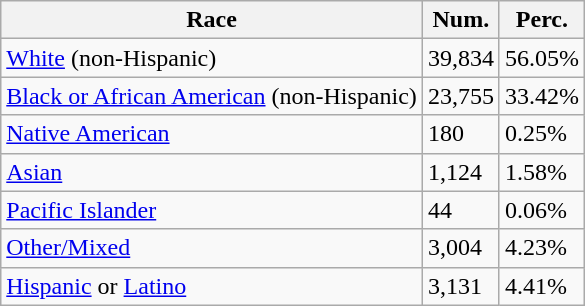<table class="wikitable">
<tr>
<th>Race</th>
<th>Num.</th>
<th>Perc.</th>
</tr>
<tr>
<td><a href='#'>White</a> (non-Hispanic)</td>
<td>39,834</td>
<td>56.05%</td>
</tr>
<tr>
<td><a href='#'>Black or African American</a> (non-Hispanic)</td>
<td>23,755</td>
<td>33.42%</td>
</tr>
<tr>
<td><a href='#'>Native American</a></td>
<td>180</td>
<td>0.25%</td>
</tr>
<tr>
<td><a href='#'>Asian</a></td>
<td>1,124</td>
<td>1.58%</td>
</tr>
<tr>
<td><a href='#'>Pacific Islander</a></td>
<td>44</td>
<td>0.06%</td>
</tr>
<tr>
<td><a href='#'>Other/Mixed</a></td>
<td>3,004</td>
<td>4.23%</td>
</tr>
<tr>
<td><a href='#'>Hispanic</a> or <a href='#'>Latino</a></td>
<td>3,131</td>
<td>4.41%</td>
</tr>
</table>
